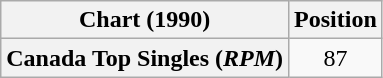<table class="wikitable plainrowheaders" style="text-align:center">
<tr>
<th scope="col">Chart (1990)</th>
<th scope="col">Position</th>
</tr>
<tr>
<th scope="row">Canada Top Singles (<em>RPM</em>)</th>
<td>87</td>
</tr>
</table>
